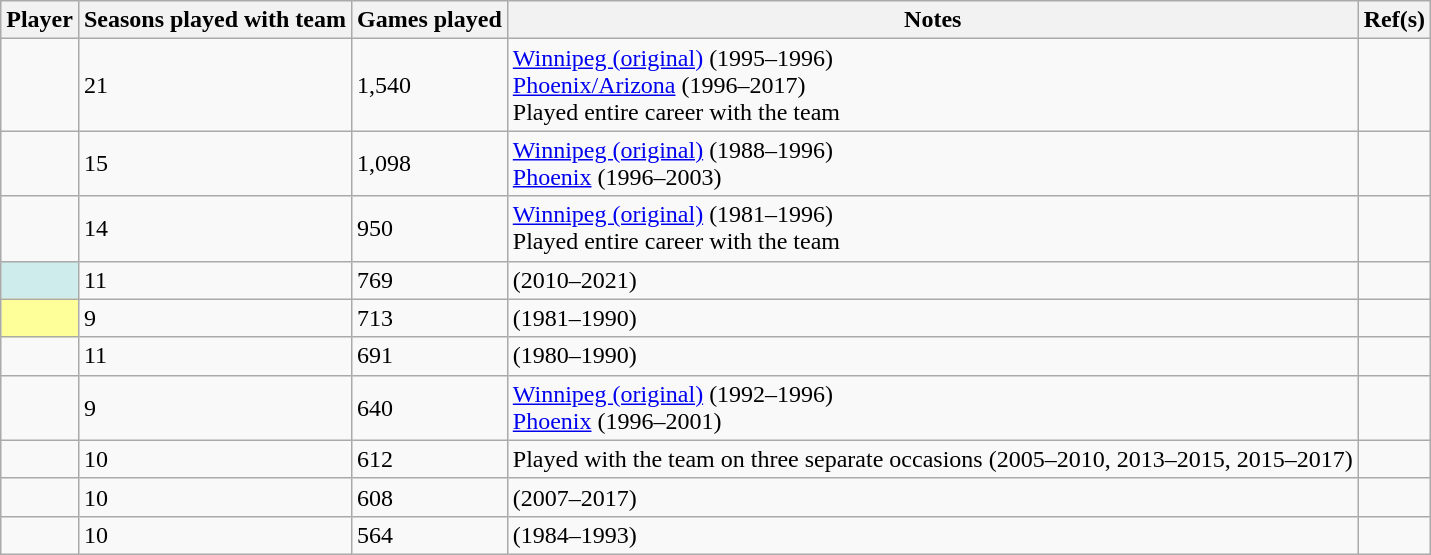<table class="wikitable sortable plainrowheaders">
<tr>
<th scope="col">Player</th>
<th scope="col">Seasons played with team</th>
<th scope="col">Games played</th>
<th scope="col">Notes</th>
<th scope="col" class="unsortable">Ref(s)</th>
</tr>
<tr>
<td></td>
<td>21</td>
<td>1,540</td>
<td><a href='#'>Winnipeg (original)</a> (1995–1996)<br><a href='#'>Phoenix/Arizona</a> (1996–2017)<br>Played entire career with the team</td>
<td></td>
</tr>
<tr>
<td></td>
<td>15</td>
<td>1,098</td>
<td><a href='#'>Winnipeg (original)</a> (1988–1996)<br><a href='#'>Phoenix</a> (1996–2003)</td>
<td></td>
</tr>
<tr>
<td></td>
<td>14</td>
<td>950</td>
<td><a href='#'>Winnipeg (original)</a> (1981–1996)<br>Played entire career with the team</td>
<td></td>
</tr>
<tr>
<td style="background:#CFECEC"></td>
<td>11</td>
<td>769</td>
<td>(2010–2021)</td>
<td></td>
</tr>
<tr>
<td style="background:#FFFF99"></td>
<td>9</td>
<td>713</td>
<td>(1981–1990)</td>
<td></td>
</tr>
<tr>
<td></td>
<td>11</td>
<td>691</td>
<td>(1980–1990)</td>
<td></td>
</tr>
<tr>
<td></td>
<td>9</td>
<td>640</td>
<td><a href='#'>Winnipeg (original)</a> (1992–1996)<br><a href='#'>Phoenix</a> (1996–2001)</td>
<td></td>
</tr>
<tr>
<td></td>
<td>10</td>
<td>612</td>
<td>Played with the team on three separate occasions (2005–2010, 2013–2015, 2015–2017)</td>
<td></td>
</tr>
<tr>
<td></td>
<td>10</td>
<td>608</td>
<td>(2007–2017)</td>
<td></td>
</tr>
<tr>
<td></td>
<td>10</td>
<td>564</td>
<td>(1984–1993)</td>
<td></td>
</tr>
</table>
